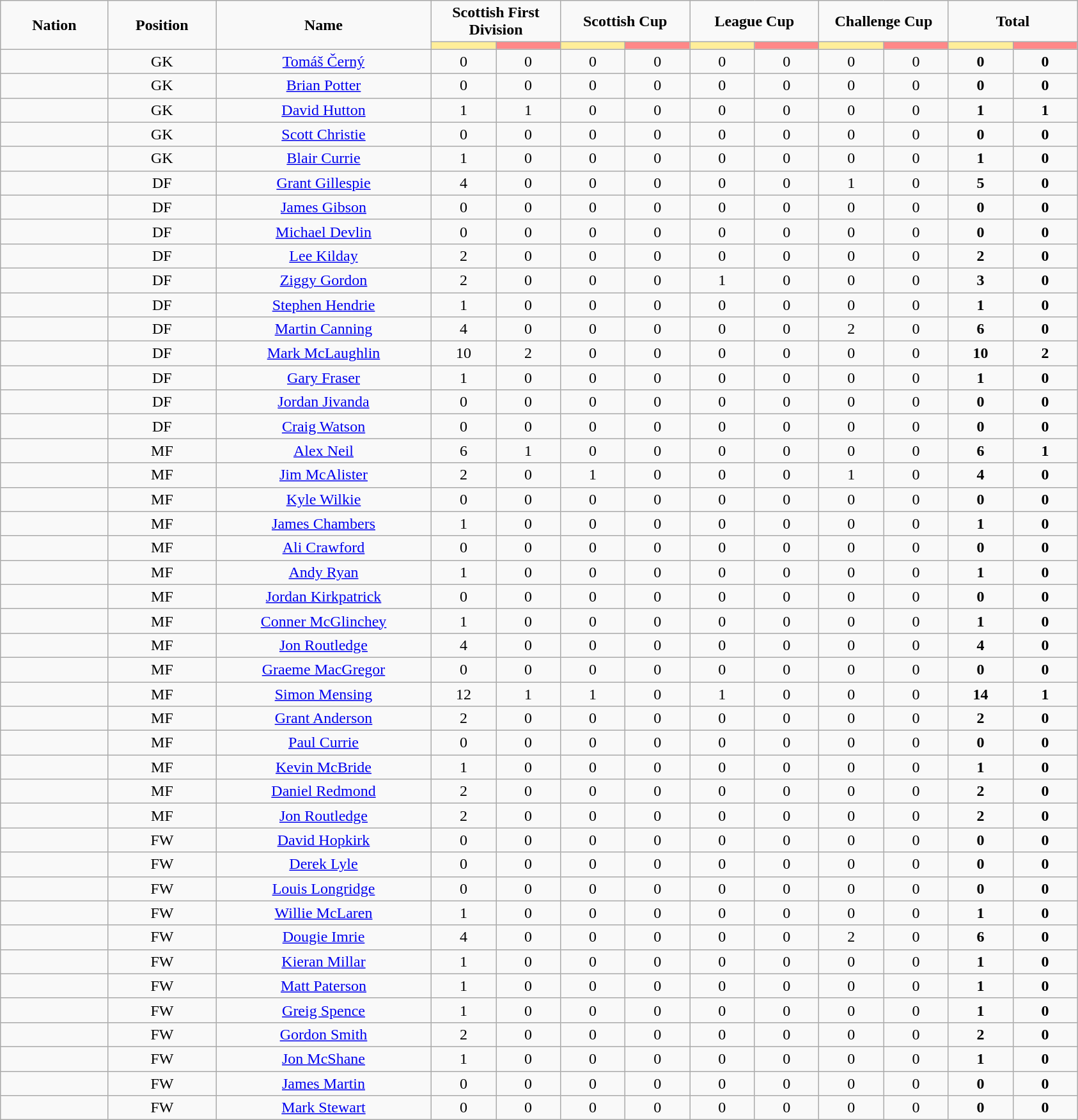<table class="wikitable" style="text-align:center;">
<tr style="text-align:center;">
<td rowspan="2"  style="width:10%; "><strong>Nation</strong></td>
<td rowspan="2"  style="width:10%; "><strong>Position</strong></td>
<td rowspan="2"  style="width:20%; "><strong>Name</strong></td>
<td colspan="2"><strong>Scottish First Division</strong></td>
<td colspan="2"><strong>Scottish Cup</strong></td>
<td colspan="2"><strong>League Cup</strong></td>
<td colspan="2"><strong>Challenge Cup</strong></td>
<td colspan="2"><strong>Total </strong></td>
</tr>
<tr>
<th style="width:60px; background:#fe9;"></th>
<th style="width:60px; background:#ff8888;"></th>
<th style="width:60px; background:#fe9;"></th>
<th style="width:60px; background:#ff8888;"></th>
<th style="width:60px; background:#fe9;"></th>
<th style="width:60px; background:#ff8888;"></th>
<th style="width:60px; background:#fe9;"></th>
<th style="width:60px; background:#ff8888;"></th>
<th style="width:60px; background:#fe9;"></th>
<th style="width:60px; background:#ff8888;"></th>
</tr>
<tr>
<td></td>
<td>GK</td>
<td><a href='#'>Tomáš Černý</a></td>
<td>0</td>
<td>0</td>
<td>0</td>
<td>0</td>
<td>0</td>
<td>0</td>
<td>0</td>
<td>0</td>
<td><strong>0</strong></td>
<td><strong>0</strong></td>
</tr>
<tr>
<td></td>
<td>GK</td>
<td><a href='#'>Brian Potter</a></td>
<td>0</td>
<td>0</td>
<td>0</td>
<td>0</td>
<td>0</td>
<td>0</td>
<td>0</td>
<td>0</td>
<td><strong>0</strong></td>
<td><strong>0</strong></td>
</tr>
<tr>
<td></td>
<td>GK</td>
<td><a href='#'>David Hutton</a></td>
<td>1</td>
<td>1</td>
<td>0</td>
<td>0</td>
<td>0</td>
<td>0</td>
<td>0</td>
<td>0</td>
<td><strong>1</strong></td>
<td><strong>1</strong></td>
</tr>
<tr>
<td></td>
<td>GK</td>
<td><a href='#'>Scott Christie</a></td>
<td>0</td>
<td>0</td>
<td>0</td>
<td>0</td>
<td>0</td>
<td>0</td>
<td>0</td>
<td>0</td>
<td><strong>0</strong></td>
<td><strong>0</strong></td>
</tr>
<tr>
<td></td>
<td>GK</td>
<td><a href='#'>Blair Currie</a></td>
<td>1</td>
<td>0</td>
<td>0</td>
<td>0</td>
<td>0</td>
<td>0</td>
<td>0</td>
<td>0</td>
<td><strong>1</strong></td>
<td><strong>0</strong></td>
</tr>
<tr>
<td></td>
<td>DF</td>
<td><a href='#'>Grant Gillespie</a></td>
<td>4</td>
<td>0</td>
<td>0</td>
<td>0</td>
<td>0</td>
<td>0</td>
<td>1</td>
<td>0</td>
<td><strong>5</strong></td>
<td><strong>0</strong></td>
</tr>
<tr>
<td></td>
<td>DF</td>
<td><a href='#'>James Gibson</a></td>
<td>0</td>
<td>0</td>
<td>0</td>
<td>0</td>
<td>0</td>
<td>0</td>
<td>0</td>
<td>0</td>
<td><strong>0</strong></td>
<td><strong>0</strong></td>
</tr>
<tr>
<td></td>
<td>DF</td>
<td><a href='#'>Michael Devlin</a></td>
<td>0</td>
<td>0</td>
<td>0</td>
<td>0</td>
<td>0</td>
<td>0</td>
<td>0</td>
<td>0</td>
<td><strong>0</strong></td>
<td><strong>0</strong></td>
</tr>
<tr>
<td></td>
<td>DF</td>
<td><a href='#'>Lee Kilday</a></td>
<td>2</td>
<td>0</td>
<td>0</td>
<td>0</td>
<td>0</td>
<td>0</td>
<td>0</td>
<td>0</td>
<td><strong>2</strong></td>
<td><strong>0</strong></td>
</tr>
<tr>
<td></td>
<td>DF</td>
<td><a href='#'>Ziggy Gordon</a></td>
<td>2</td>
<td>0</td>
<td>0</td>
<td>0</td>
<td>1</td>
<td>0</td>
<td>0</td>
<td>0</td>
<td><strong>3</strong></td>
<td><strong>0</strong></td>
</tr>
<tr>
<td></td>
<td>DF</td>
<td><a href='#'>Stephen Hendrie</a></td>
<td>1</td>
<td>0</td>
<td>0</td>
<td>0</td>
<td>0</td>
<td>0</td>
<td>0</td>
<td>0</td>
<td><strong>1</strong></td>
<td><strong>0</strong></td>
</tr>
<tr>
<td></td>
<td>DF</td>
<td><a href='#'>Martin Canning</a></td>
<td>4</td>
<td>0</td>
<td>0</td>
<td>0</td>
<td>0</td>
<td>0</td>
<td>2</td>
<td>0</td>
<td><strong>6</strong></td>
<td><strong>0</strong></td>
</tr>
<tr>
<td></td>
<td>DF</td>
<td><a href='#'>Mark McLaughlin</a></td>
<td>10</td>
<td>2</td>
<td>0</td>
<td>0</td>
<td>0</td>
<td>0</td>
<td>0</td>
<td>0</td>
<td><strong>10</strong></td>
<td><strong>2</strong></td>
</tr>
<tr>
<td></td>
<td>DF</td>
<td><a href='#'>Gary Fraser</a></td>
<td>1</td>
<td>0</td>
<td>0</td>
<td>0</td>
<td>0</td>
<td>0</td>
<td>0</td>
<td>0</td>
<td><strong>1</strong></td>
<td><strong>0</strong></td>
</tr>
<tr>
<td></td>
<td>DF</td>
<td><a href='#'>Jordan Jivanda</a></td>
<td>0</td>
<td>0</td>
<td>0</td>
<td>0</td>
<td>0</td>
<td>0</td>
<td>0</td>
<td>0</td>
<td><strong>0</strong></td>
<td><strong>0</strong></td>
</tr>
<tr>
<td></td>
<td>DF</td>
<td><a href='#'>Craig Watson</a></td>
<td>0</td>
<td>0</td>
<td>0</td>
<td>0</td>
<td>0</td>
<td>0</td>
<td>0</td>
<td>0</td>
<td><strong>0</strong></td>
<td><strong>0</strong></td>
</tr>
<tr>
<td></td>
<td>MF</td>
<td><a href='#'>Alex Neil</a></td>
<td>6</td>
<td>1</td>
<td>0</td>
<td>0</td>
<td>0</td>
<td>0</td>
<td>0</td>
<td>0</td>
<td><strong>6</strong></td>
<td><strong>1</strong></td>
</tr>
<tr>
<td></td>
<td>MF</td>
<td><a href='#'>Jim McAlister</a></td>
<td>2</td>
<td>0</td>
<td>1</td>
<td>0</td>
<td>0</td>
<td>0</td>
<td>1</td>
<td>0</td>
<td><strong>4</strong></td>
<td><strong>0</strong></td>
</tr>
<tr>
<td></td>
<td>MF</td>
<td><a href='#'>Kyle Wilkie</a></td>
<td>0</td>
<td>0</td>
<td>0</td>
<td>0</td>
<td>0</td>
<td>0</td>
<td>0</td>
<td>0</td>
<td><strong>0</strong></td>
<td><strong>0</strong></td>
</tr>
<tr>
<td></td>
<td>MF</td>
<td><a href='#'>James Chambers</a></td>
<td>1</td>
<td>0</td>
<td>0</td>
<td>0</td>
<td>0</td>
<td>0</td>
<td>0</td>
<td>0</td>
<td><strong>1</strong></td>
<td><strong>0</strong></td>
</tr>
<tr>
<td></td>
<td>MF</td>
<td><a href='#'>Ali Crawford</a></td>
<td>0</td>
<td>0</td>
<td>0</td>
<td>0</td>
<td>0</td>
<td>0</td>
<td>0</td>
<td>0</td>
<td><strong>0</strong></td>
<td><strong>0</strong></td>
</tr>
<tr>
<td></td>
<td>MF</td>
<td><a href='#'>Andy Ryan</a></td>
<td>1</td>
<td>0</td>
<td>0</td>
<td>0</td>
<td>0</td>
<td>0</td>
<td>0</td>
<td>0</td>
<td><strong>1</strong></td>
<td><strong>0</strong></td>
</tr>
<tr>
<td></td>
<td>MF</td>
<td><a href='#'>Jordan Kirkpatrick</a></td>
<td>0</td>
<td>0</td>
<td>0</td>
<td>0</td>
<td>0</td>
<td>0</td>
<td>0</td>
<td>0</td>
<td><strong>0</strong></td>
<td><strong>0</strong></td>
</tr>
<tr>
<td></td>
<td>MF</td>
<td><a href='#'>Conner McGlinchey</a></td>
<td>1</td>
<td>0</td>
<td>0</td>
<td>0</td>
<td>0</td>
<td>0</td>
<td>0</td>
<td>0</td>
<td><strong>1</strong></td>
<td><strong>0</strong></td>
</tr>
<tr>
<td></td>
<td>MF</td>
<td><a href='#'>Jon Routledge</a></td>
<td>4</td>
<td>0</td>
<td>0</td>
<td>0</td>
<td>0</td>
<td>0</td>
<td>0</td>
<td>0</td>
<td><strong>4</strong></td>
<td><strong>0</strong></td>
</tr>
<tr>
<td></td>
<td>MF</td>
<td><a href='#'>Graeme MacGregor</a></td>
<td>0</td>
<td>0</td>
<td>0</td>
<td>0</td>
<td>0</td>
<td>0</td>
<td>0</td>
<td>0</td>
<td><strong>0</strong></td>
<td><strong>0</strong></td>
</tr>
<tr>
<td></td>
<td>MF</td>
<td><a href='#'>Simon Mensing</a></td>
<td>12</td>
<td>1</td>
<td>1</td>
<td>0</td>
<td>1</td>
<td>0</td>
<td>0</td>
<td>0</td>
<td><strong>14</strong></td>
<td><strong>1</strong></td>
</tr>
<tr>
<td></td>
<td>MF</td>
<td><a href='#'>Grant Anderson</a></td>
<td>2</td>
<td>0</td>
<td>0</td>
<td>0</td>
<td>0</td>
<td>0</td>
<td>0</td>
<td>0</td>
<td><strong>2</strong></td>
<td><strong>0</strong></td>
</tr>
<tr>
<td></td>
<td>MF</td>
<td><a href='#'>Paul Currie</a></td>
<td>0</td>
<td>0</td>
<td>0</td>
<td>0</td>
<td>0</td>
<td>0</td>
<td>0</td>
<td>0</td>
<td><strong>0</strong></td>
<td><strong>0</strong></td>
</tr>
<tr>
<td></td>
<td>MF</td>
<td><a href='#'>Kevin McBride</a></td>
<td>1</td>
<td>0</td>
<td>0</td>
<td>0</td>
<td>0</td>
<td>0</td>
<td>0</td>
<td>0</td>
<td><strong>1</strong></td>
<td><strong>0</strong></td>
</tr>
<tr>
<td></td>
<td>MF</td>
<td><a href='#'>Daniel Redmond</a></td>
<td>2</td>
<td>0</td>
<td>0</td>
<td>0</td>
<td>0</td>
<td>0</td>
<td>0</td>
<td>0</td>
<td><strong>2</strong></td>
<td><strong>0</strong></td>
</tr>
<tr>
<td></td>
<td>MF</td>
<td><a href='#'>Jon Routledge</a></td>
<td>2</td>
<td>0</td>
<td>0</td>
<td>0</td>
<td>0</td>
<td>0</td>
<td>0</td>
<td>0</td>
<td><strong>2</strong></td>
<td><strong>0</strong></td>
</tr>
<tr>
<td></td>
<td>FW</td>
<td><a href='#'>David Hopkirk</a></td>
<td>0</td>
<td>0</td>
<td>0</td>
<td>0</td>
<td>0</td>
<td>0</td>
<td>0</td>
<td>0</td>
<td><strong>0</strong></td>
<td><strong>0</strong></td>
</tr>
<tr>
<td></td>
<td>FW</td>
<td><a href='#'>Derek Lyle</a></td>
<td>0</td>
<td>0</td>
<td>0</td>
<td>0</td>
<td>0</td>
<td>0</td>
<td>0</td>
<td>0</td>
<td><strong>0</strong></td>
<td><strong>0</strong></td>
</tr>
<tr>
<td></td>
<td>FW</td>
<td><a href='#'>Louis Longridge</a></td>
<td>0</td>
<td>0</td>
<td>0</td>
<td>0</td>
<td>0</td>
<td>0</td>
<td>0</td>
<td>0</td>
<td><strong>0</strong></td>
<td><strong>0</strong></td>
</tr>
<tr>
<td></td>
<td>FW</td>
<td><a href='#'>Willie McLaren</a></td>
<td>1</td>
<td>0</td>
<td>0</td>
<td>0</td>
<td>0</td>
<td>0</td>
<td>0</td>
<td>0</td>
<td><strong>1</strong></td>
<td><strong>0</strong></td>
</tr>
<tr>
<td></td>
<td>FW</td>
<td><a href='#'>Dougie Imrie</a></td>
<td>4</td>
<td>0</td>
<td>0</td>
<td>0</td>
<td>0</td>
<td>0</td>
<td>2</td>
<td>0</td>
<td><strong>6</strong></td>
<td><strong>0</strong></td>
</tr>
<tr>
<td></td>
<td>FW</td>
<td><a href='#'>Kieran Millar</a></td>
<td>1</td>
<td>0</td>
<td>0</td>
<td>0</td>
<td>0</td>
<td>0</td>
<td>0</td>
<td>0</td>
<td><strong>1</strong></td>
<td><strong>0</strong></td>
</tr>
<tr>
<td></td>
<td>FW</td>
<td><a href='#'>Matt Paterson</a></td>
<td>1</td>
<td>0</td>
<td>0</td>
<td>0</td>
<td>0</td>
<td>0</td>
<td>0</td>
<td>0</td>
<td><strong>1</strong></td>
<td><strong>0</strong></td>
</tr>
<tr>
<td></td>
<td>FW</td>
<td><a href='#'>Greig Spence</a></td>
<td>1</td>
<td>0</td>
<td>0</td>
<td>0</td>
<td>0</td>
<td>0</td>
<td>0</td>
<td>0</td>
<td><strong>1</strong></td>
<td><strong>0</strong></td>
</tr>
<tr>
<td></td>
<td>FW</td>
<td><a href='#'>Gordon Smith</a></td>
<td>2</td>
<td>0</td>
<td>0</td>
<td>0</td>
<td>0</td>
<td>0</td>
<td>0</td>
<td>0</td>
<td><strong>2</strong></td>
<td><strong>0</strong></td>
</tr>
<tr>
<td></td>
<td>FW</td>
<td><a href='#'>Jon McShane</a></td>
<td>1</td>
<td>0</td>
<td>0</td>
<td>0</td>
<td>0</td>
<td>0</td>
<td>0</td>
<td>0</td>
<td><strong>1</strong></td>
<td><strong>0</strong></td>
</tr>
<tr>
<td></td>
<td>FW</td>
<td><a href='#'>James Martin</a></td>
<td>0</td>
<td>0</td>
<td>0</td>
<td>0</td>
<td>0</td>
<td>0</td>
<td>0</td>
<td>0</td>
<td><strong>0</strong></td>
<td><strong>0</strong></td>
</tr>
<tr>
<td></td>
<td>FW</td>
<td><a href='#'>Mark Stewart</a></td>
<td>0</td>
<td>0</td>
<td>0</td>
<td>0</td>
<td>0</td>
<td>0</td>
<td>0</td>
<td>0</td>
<td><strong>0</strong></td>
<td><strong>0</strong></td>
</tr>
</table>
